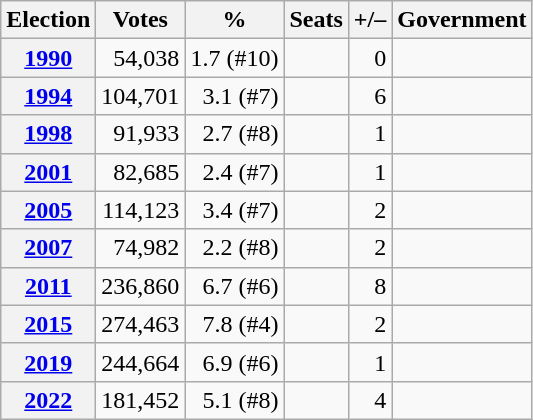<table class="wikitable" style="text-align:right;">
<tr>
<th>Election</th>
<th>Votes</th>
<th>%</th>
<th>Seats</th>
<th>+/–</th>
<th>Government</th>
</tr>
<tr>
<th><a href='#'>1990</a></th>
<td>54,038</td>
<td>1.7 (#10)</td>
<td></td>
<td> 0</td>
<td></td>
</tr>
<tr>
<th><a href='#'>1994</a></th>
<td>104,701</td>
<td>3.1 (#7)</td>
<td></td>
<td>  6</td>
<td></td>
</tr>
<tr>
<th><a href='#'>1998</a></th>
<td>91,933</td>
<td>2.7 (#8)</td>
<td></td>
<td> 1</td>
<td></td>
</tr>
<tr>
<th><a href='#'>2001</a></th>
<td>82,685</td>
<td>2.4 (#7)</td>
<td></td>
<td> 1</td>
<td></td>
</tr>
<tr>
<th><a href='#'>2005</a></th>
<td>114,123</td>
<td>3.4 (#7)</td>
<td></td>
<td> 2</td>
<td></td>
</tr>
<tr>
<th><a href='#'>2007</a></th>
<td>74,982</td>
<td>2.2 (#8)</td>
<td></td>
<td> 2</td>
<td></td>
</tr>
<tr>
<th><a href='#'>2011</a></th>
<td>236,860</td>
<td>6.7 (#6)</td>
<td></td>
<td> 8</td>
<td></td>
</tr>
<tr>
<th><a href='#'>2015</a></th>
<td>274,463</td>
<td>7.8 (#4)</td>
<td></td>
<td> 2</td>
<td></td>
</tr>
<tr>
<th><a href='#'>2019</a></th>
<td>244,664</td>
<td>6.9 (#6)</td>
<td></td>
<td> 1</td>
<td></td>
</tr>
<tr>
<th><a href='#'>2022</a></th>
<td>181,452</td>
<td>5.1 (#8)</td>
<td></td>
<td> 4</td>
<td></td>
</tr>
</table>
